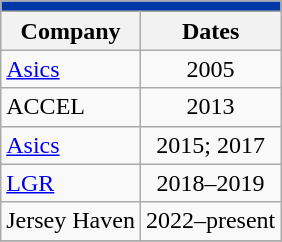<table class="wikitable floatright">
<tr>
<th colspan="2" style="background:#0038A8; color:#FFFFFF;"></th>
</tr>
<tr>
<th>Company</th>
<th>Dates</th>
</tr>
<tr>
<td> <a href='#'>Asics</a></td>
<td align=center>2005</td>
</tr>
<tr>
<td> ACCEL</td>
<td align=center>2013</td>
</tr>
<tr>
<td> <a href='#'>Asics</a></td>
<td align=center>2015; 2017</td>
</tr>
<tr>
<td> <a href='#'>LGR</a></td>
<td align=center>2018–2019</td>
</tr>
<tr>
<td> Jersey Haven</td>
<td align=center>2022–present</td>
</tr>
<tr>
</tr>
</table>
